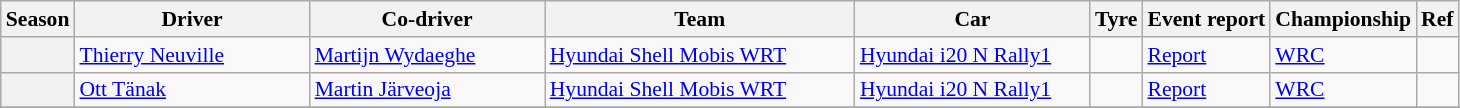<table class="wikitable" style="font-size: 90%;">
<tr>
<th>Season</th>
<th width=150>Driver</th>
<th width=150>Co-driver</th>
<th width=200>Team</th>
<th width=150>Car</th>
<th>Tyre</th>
<th>Event report</th>
<th>Championship</th>
<th>Ref</th>
</tr>
<tr>
<th></th>
<td> <a href='#'>Thierry Neuville</a></td>
<td> <a href='#'>Martijn Wydaeghe</a></td>
<td> <a href='#'>Hyundai Shell Mobis WRT</a></td>
<td><a href='#'>Hyundai i20 N Rally1</a></td>
<td align="center"></td>
<td><a href='#'>Report</a></td>
<td><a href='#'>WRC</a></td>
<td align=center></td>
</tr>
<tr>
<th></th>
<td> <a href='#'>Ott Tänak</a></td>
<td> <a href='#'>Martin Järveoja</a></td>
<td> <a href='#'>Hyundai Shell Mobis WRT</a></td>
<td><a href='#'>Hyundai i20 N Rally1</a></td>
<td align="center"></td>
<td><a href='#'>Report</a></td>
<td><a href='#'>WRC</a></td>
<td align=center></td>
</tr>
<tr>
</tr>
</table>
